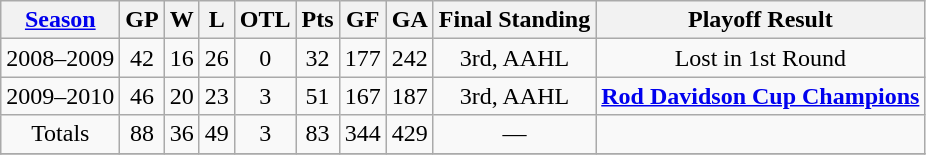<table class="wikitable" style="text-align:center">
<tr>
<th><a href='#'>Season</a></th>
<th>GP</th>
<th>W</th>
<th>L</th>
<th>OTL</th>
<th>Pts</th>
<th>GF</th>
<th>GA</th>
<th>Final Standing</th>
<th>Playoff Result</th>
</tr>
<tr>
<td 2008–2009 AAHL season>2008–2009</td>
<td>42</td>
<td>16</td>
<td>26</td>
<td>0</td>
<td>32</td>
<td>177</td>
<td>242</td>
<td>3rd, AAHL</td>
<td>Lost in 1st Round</td>
</tr>
<tr>
<td 2009–2010 AAHL season>2009–2010</td>
<td>46</td>
<td>20</td>
<td>23</td>
<td>3</td>
<td>51</td>
<td>167</td>
<td>187</td>
<td>3rd, AAHL</td>
<td><strong><a href='#'>Rod Davidson Cup Champions</a></strong></td>
</tr>
<tr>
<td>Totals</td>
<td>88</td>
<td>36</td>
<td>49</td>
<td>3</td>
<td>83</td>
<td>344</td>
<td>429</td>
<td>—</td>
<td></td>
</tr>
<tr>
</tr>
</table>
